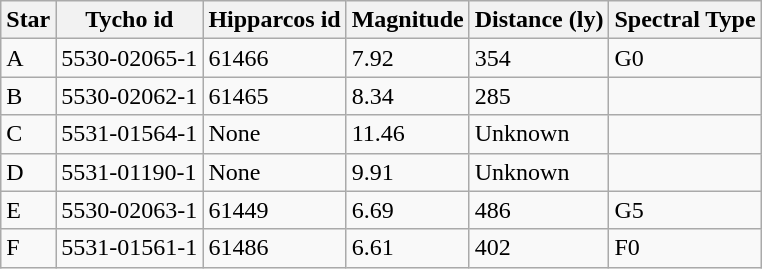<table class="wikitable">
<tr>
<th>Star</th>
<th>Tycho id</th>
<th>Hipparcos id</th>
<th>Magnitude</th>
<th>Distance (ly)</th>
<th>Spectral Type</th>
</tr>
<tr>
<td>A</td>
<td>5530-02065-1</td>
<td>61466</td>
<td>7.92</td>
<td>354</td>
<td>G0</td>
</tr>
<tr>
<td>B</td>
<td>5530-02062-1</td>
<td>61465</td>
<td>8.34</td>
<td>285</td>
<td></td>
</tr>
<tr>
<td>C</td>
<td>5531-01564-1</td>
<td>None</td>
<td>11.46</td>
<td>Unknown</td>
<td></td>
</tr>
<tr>
<td>D</td>
<td>5531-01190-1</td>
<td>None</td>
<td>9.91</td>
<td>Unknown</td>
<td></td>
</tr>
<tr>
<td>E</td>
<td>5530-02063-1</td>
<td>61449</td>
<td>6.69</td>
<td>486</td>
<td>G5</td>
</tr>
<tr>
<td>F</td>
<td>5531-01561-1</td>
<td>61486</td>
<td>6.61</td>
<td>402</td>
<td>F0</td>
</tr>
</table>
